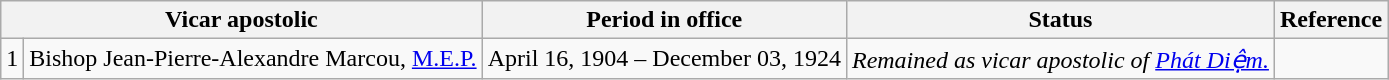<table class="wikitable">
<tr>
<th colspan="2">Vicar apostolic</th>
<th>Period in office</th>
<th>Status</th>
<th>Reference</th>
</tr>
<tr>
<td>1</td>
<td>Bishop Jean-Pierre-Alexandre Marcou, <a href='#'>M.E.P.</a></td>
<td>April 16, 1904 – December 03, 1924</td>
<td><em>Remained as vicar apostolic of <a href='#'>Phát Diệm.</a></em></td>
<td></td>
</tr>
</table>
